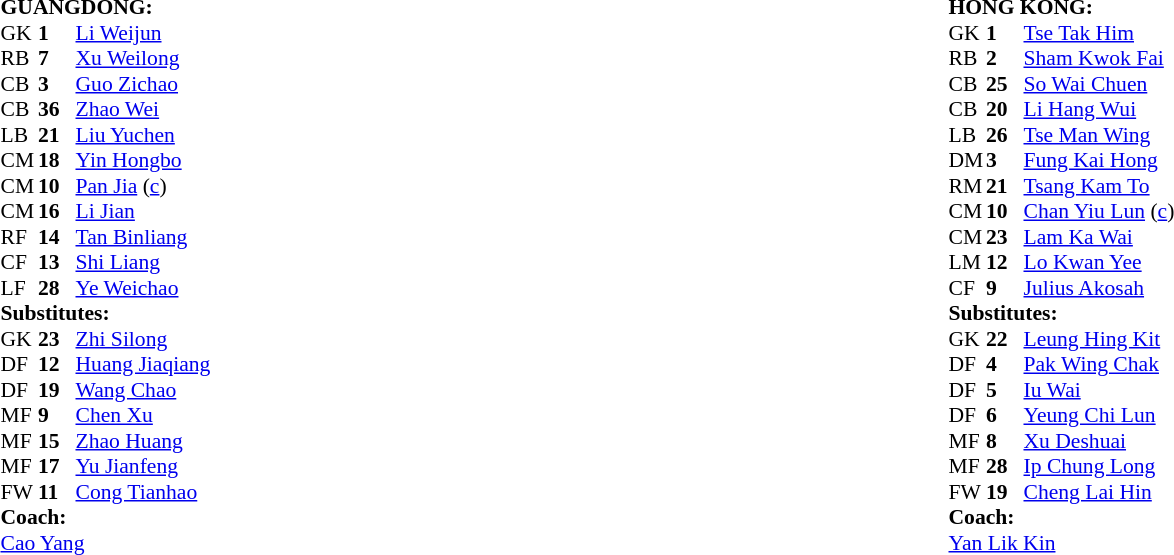<table width="100%">
<tr>
<td valign="top" width="45%"><br><table style="font-size: 90%" cellspacing="0" cellpadding="0">
<tr>
<td colspan="4"><strong>GUANGDONG:</strong></td>
</tr>
<tr>
<th width="25"></th>
<th width="25"></th>
</tr>
<tr>
<td>GK</td>
<td><strong>1</strong></td>
<td><a href='#'>Li Weijun</a></td>
</tr>
<tr>
<td>RB</td>
<td><strong>7</strong></td>
<td><a href='#'>Xu Weilong</a></td>
<td></td>
<td></td>
</tr>
<tr>
<td>CB</td>
<td><strong>3</strong></td>
<td><a href='#'>Guo Zichao</a></td>
</tr>
<tr>
<td>CB</td>
<td><strong>36</strong></td>
<td><a href='#'>Zhao Wei</a></td>
</tr>
<tr>
<td>LB</td>
<td><strong>21</strong></td>
<td><a href='#'>Liu Yuchen</a></td>
<td></td>
</tr>
<tr>
<td>CM</td>
<td><strong>18</strong></td>
<td><a href='#'>Yin Hongbo</a></td>
<td></td>
<td></td>
</tr>
<tr>
<td>CM</td>
<td><strong>10</strong></td>
<td><a href='#'>Pan Jia</a> (<a href='#'>c</a>)</td>
</tr>
<tr>
<td>CM</td>
<td><strong>16</strong></td>
<td><a href='#'>Li Jian</a></td>
</tr>
<tr>
<td>RF</td>
<td><strong>14</strong></td>
<td><a href='#'>Tan Binliang</a></td>
<td></td>
<td></td>
</tr>
<tr>
<td>CF</td>
<td><strong>13</strong></td>
<td><a href='#'>Shi Liang</a></td>
</tr>
<tr>
<td>LF</td>
<td><strong>28</strong></td>
<td><a href='#'>Ye Weichao</a></td>
<td></td>
<td></td>
</tr>
<tr>
<td colspan=4><strong>Substitutes:</strong></td>
</tr>
<tr>
<td>GK</td>
<td><strong>23</strong></td>
<td><a href='#'>Zhi Silong</a></td>
</tr>
<tr>
<td>DF</td>
<td><strong>12</strong></td>
<td><a href='#'>Huang Jiaqiang</a></td>
<td></td>
<td></td>
</tr>
<tr>
<td>DF</td>
<td><strong>19</strong></td>
<td><a href='#'>Wang Chao</a></td>
</tr>
<tr>
<td>MF</td>
<td><strong>9</strong></td>
<td><a href='#'>Chen Xu</a></td>
<td></td>
<td></td>
</tr>
<tr>
<td>MF</td>
<td><strong>15</strong></td>
<td><a href='#'>Zhao Huang</a></td>
</tr>
<tr>
<td>MF</td>
<td><strong>17</strong></td>
<td><a href='#'>Yu Jianfeng</a></td>
<td></td>
<td></td>
</tr>
<tr>
<td>FW</td>
<td><strong>11</strong></td>
<td><a href='#'>Cong Tianhao</a></td>
<td></td>
<td></td>
</tr>
<tr>
<td colspan=4><strong>Coach:</strong></td>
</tr>
<tr>
<td colspan="4"> <a href='#'>Cao Yang</a></td>
</tr>
</table>
</td>
<td valign="top"></td>
<td valign="top" width="50%"><br><table style="font-size: 90%" cellspacing="0" cellpadding="0">
<tr>
<td colspan="4"><strong>HONG KONG:</strong></td>
</tr>
<tr>
<th width="25"></th>
<th width="25"></th>
</tr>
<tr>
<td>GK</td>
<td><strong>1</strong></td>
<td><a href='#'>Tse Tak Him</a></td>
</tr>
<tr>
<td>RB</td>
<td><strong>2</strong></td>
<td><a href='#'>Sham Kwok Fai</a></td>
</tr>
<tr>
<td>CB</td>
<td><strong>25</strong></td>
<td><a href='#'>So Wai Chuen</a></td>
</tr>
<tr>
<td>CB</td>
<td><strong>20</strong></td>
<td><a href='#'>Li Hang Wui</a></td>
</tr>
<tr>
<td>LB</td>
<td><strong>26</strong></td>
<td><a href='#'>Tse Man Wing</a></td>
</tr>
<tr>
<td>DM</td>
<td><strong>3</strong></td>
<td><a href='#'>Fung Kai Hong</a></td>
<td></td>
<td></td>
</tr>
<tr>
<td>RM</td>
<td><strong>21</strong></td>
<td><a href='#'>Tsang Kam To</a></td>
</tr>
<tr>
<td>CM</td>
<td><strong>10</strong></td>
<td><a href='#'>Chan Yiu Lun</a> (<a href='#'>c</a>)</td>
<td></td>
<td></td>
</tr>
<tr>
<td>CM</td>
<td><strong>23</strong></td>
<td><a href='#'>Lam Ka Wai</a></td>
<td></td>
<td></td>
</tr>
<tr>
<td>LM</td>
<td><strong>12</strong></td>
<td><a href='#'>Lo Kwan Yee</a></td>
</tr>
<tr>
<td>CF</td>
<td><strong>9</strong></td>
<td><a href='#'>Julius Akosah</a></td>
<td></td>
</tr>
<tr>
<td colspan=4><strong>Substitutes:</strong></td>
</tr>
<tr>
<td>GK</td>
<td><strong>22</strong></td>
<td><a href='#'>Leung Hing Kit</a></td>
</tr>
<tr>
<td>DF</td>
<td><strong>4</strong></td>
<td><a href='#'>Pak Wing Chak</a></td>
</tr>
<tr>
<td>DF</td>
<td><strong>5</strong></td>
<td><a href='#'>Iu Wai</a></td>
</tr>
<tr>
<td>DF</td>
<td><strong>6</strong></td>
<td><a href='#'>Yeung Chi Lun</a></td>
<td></td>
<td></td>
</tr>
<tr>
<td>MF</td>
<td><strong>8</strong></td>
<td><a href='#'>Xu Deshuai</a></td>
<td></td>
<td></td>
</tr>
<tr>
<td>MF</td>
<td><strong>28</strong></td>
<td><a href='#'>Ip Chung Long</a></td>
</tr>
<tr>
<td>FW</td>
<td><strong>19</strong></td>
<td><a href='#'>Cheng Lai Hin</a></td>
<td></td>
<td></td>
</tr>
<tr>
<td colspan=4><strong>Coach:</strong></td>
</tr>
<tr>
<td colspan="4"> <a href='#'>Yan Lik Kin</a></td>
</tr>
</table>
</td>
</tr>
</table>
